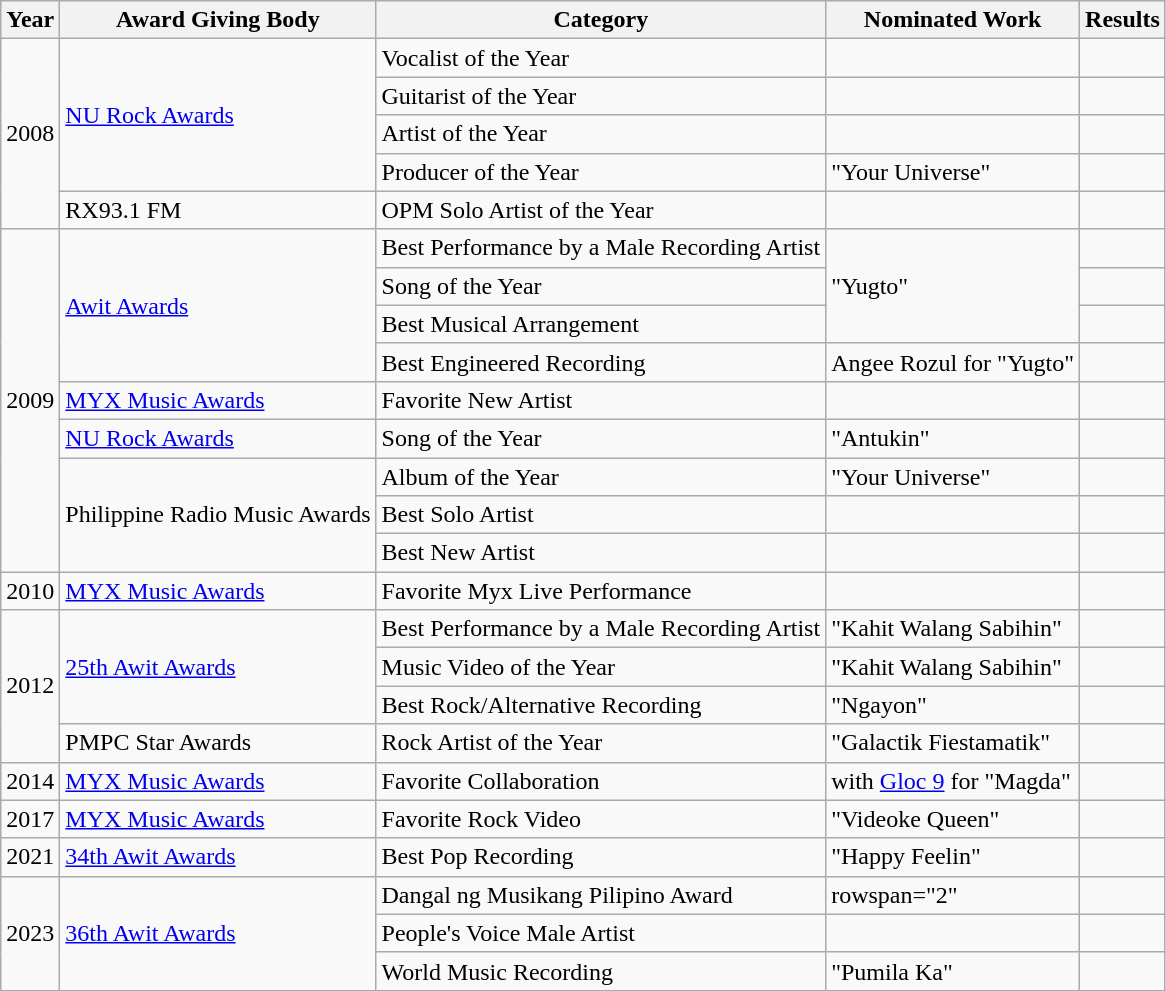<table class="wikitable">
<tr>
<th>Year</th>
<th>Award Giving Body</th>
<th>Category</th>
<th>Nominated Work</th>
<th>Results</th>
</tr>
<tr>
<td rowspan=5>2008</td>
<td rowspan=4><a href='#'>NU Rock Awards</a></td>
<td>Vocalist of the Year</td>
<td></td>
<td></td>
</tr>
<tr>
<td>Guitarist of the Year</td>
<td></td>
<td></td>
</tr>
<tr>
<td>Artist of the Year</td>
<td></td>
<td></td>
</tr>
<tr>
<td>Producer of the Year</td>
<td>"Your Universe"</td>
<td></td>
</tr>
<tr>
<td>RX93.1 FM</td>
<td>OPM Solo Artist of the Year</td>
<td></td>
<td></td>
</tr>
<tr>
<td rowspan=9>2009</td>
<td rowspan=4><a href='#'>Awit Awards</a></td>
<td>Best Performance by a Male Recording Artist</td>
<td rowspan=3>"Yugto"</td>
<td></td>
</tr>
<tr>
<td>Song of the Year</td>
<td></td>
</tr>
<tr>
<td>Best Musical Arrangement</td>
<td></td>
</tr>
<tr>
<td>Best Engineered Recording</td>
<td>Angee Rozul for "Yugto"</td>
<td></td>
</tr>
<tr>
<td><a href='#'>MYX Music Awards</a></td>
<td>Favorite New Artist</td>
<td></td>
<td></td>
</tr>
<tr>
<td><a href='#'>NU Rock Awards</a></td>
<td>Song of the Year</td>
<td>"Antukin"</td>
<td></td>
</tr>
<tr>
<td rowspan=3>Philippine Radio Music Awards</td>
<td>Album of the Year</td>
<td>"Your Universe"</td>
<td></td>
</tr>
<tr>
<td>Best Solo Artist</td>
<td></td>
<td></td>
</tr>
<tr>
<td>Best New Artist</td>
<td></td>
<td></td>
</tr>
<tr>
<td>2010</td>
<td><a href='#'>MYX Music Awards</a></td>
<td>Favorite Myx Live Performance</td>
<td></td>
<td></td>
</tr>
<tr>
<td rowspan="4">2012</td>
<td rowspan=3><a href='#'>25th Awit Awards</a></td>
<td>Best Performance by a Male Recording Artist</td>
<td>"Kahit Walang Sabihin"</td>
<td></td>
</tr>
<tr>
<td>Music Video of the Year</td>
<td>"Kahit Walang Sabihin"</td>
<td></td>
</tr>
<tr>
<td>Best Rock/Alternative Recording</td>
<td>"Ngayon"</td>
<td></td>
</tr>
<tr>
<td>PMPC Star Awards</td>
<td>Rock Artist of the Year</td>
<td>"Galactik Fiestamatik"</td>
<td></td>
</tr>
<tr>
<td>2014</td>
<td><a href='#'>MYX Music Awards</a></td>
<td>Favorite Collaboration</td>
<td>with <a href='#'>Gloc 9</a> for "Magda"</td>
<td></td>
</tr>
<tr>
<td>2017</td>
<td><a href='#'>MYX Music Awards</a></td>
<td>Favorite Rock Video</td>
<td>"Videoke Queen"</td>
<td></td>
</tr>
<tr>
<td>2021</td>
<td><a href='#'>34th Awit Awards</a></td>
<td>Best Pop Recording</td>
<td>"Happy Feelin"</td>
<td></td>
</tr>
<tr>
<td rowspan="3">2023</td>
<td rowspan="3"><a href='#'>36th Awit Awards</a></td>
<td>Dangal ng Musikang Pilipino Award</td>
<td>rowspan="2" </td>
<td></td>
</tr>
<tr>
<td>People's Voice Male Artist</td>
<td></td>
</tr>
<tr>
<td>World Music Recording</td>
<td>"Pumila Ka"</td>
<td></td>
</tr>
</table>
